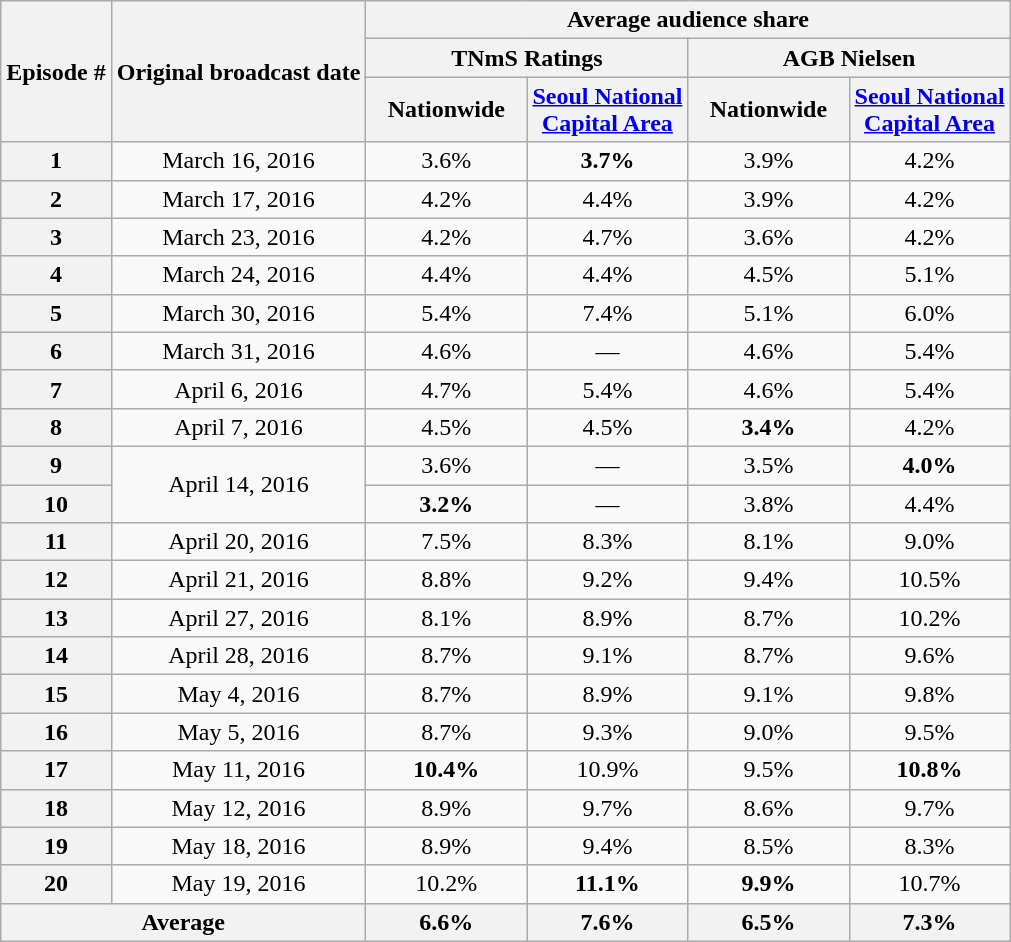<table class=wikitable style="text-align:center">
<tr>
<th rowspan="3">Episode #</th>
<th rowspan="3">Original broadcast date</th>
<th colspan="5">Average audience share</th>
</tr>
<tr>
<th colspan="2">TNmS Ratings</th>
<th colspan="2">AGB Nielsen</th>
</tr>
<tr>
<th width=100>Nationwide</th>
<th width=100><a href='#'>Seoul National Capital Area</a></th>
<th width=100>Nationwide</th>
<th width=100><a href='#'>Seoul National Capital Area</a></th>
</tr>
<tr>
<th>1</th>
<td>March 16, 2016</td>
<td>3.6%</td>
<td><span><strong>3.7%</strong></span></td>
<td>3.9%</td>
<td>4.2%</td>
</tr>
<tr>
<th>2</th>
<td>March 17, 2016</td>
<td>4.2%</td>
<td>4.4%</td>
<td>3.9%</td>
<td>4.2%</td>
</tr>
<tr>
<th>3</th>
<td>March 23, 2016</td>
<td>4.2%</td>
<td>4.7%</td>
<td>3.6%</td>
<td>4.2%</td>
</tr>
<tr>
<th>4</th>
<td>March 24, 2016</td>
<td>4.4%</td>
<td>4.4%</td>
<td>4.5%</td>
<td>5.1%</td>
</tr>
<tr>
<th>5</th>
<td>March 30, 2016</td>
<td>5.4%</td>
<td>7.4%</td>
<td>5.1%</td>
<td>6.0%</td>
</tr>
<tr>
<th>6</th>
<td>March 31, 2016</td>
<td>4.6%</td>
<td>—</td>
<td>4.6%</td>
<td>5.4%</td>
</tr>
<tr>
<th>7</th>
<td>April 6, 2016</td>
<td>4.7%</td>
<td>5.4%</td>
<td>4.6%</td>
<td>5.4%</td>
</tr>
<tr>
<th>8</th>
<td>April 7, 2016</td>
<td>4.5%</td>
<td>4.5%</td>
<td><span><strong>3.4%</strong></span></td>
<td>4.2%</td>
</tr>
<tr>
<th>9</th>
<td rowspan="2">April 14, 2016</td>
<td>3.6%</td>
<td>—</td>
<td>3.5%</td>
<td><span><strong>4.0%</strong></span></td>
</tr>
<tr>
<th>10</th>
<td><span><strong>3.2%</strong></span></td>
<td>—</td>
<td>3.8%</td>
<td>4.4%</td>
</tr>
<tr>
<th>11</th>
<td>April 20, 2016</td>
<td>7.5%</td>
<td>8.3%</td>
<td>8.1%</td>
<td>9.0%</td>
</tr>
<tr>
<th>12</th>
<td>April 21, 2016</td>
<td>8.8%</td>
<td>9.2%</td>
<td>9.4%</td>
<td>10.5%</td>
</tr>
<tr>
<th>13</th>
<td>April 27, 2016</td>
<td>8.1%</td>
<td>8.9%</td>
<td>8.7%</td>
<td>10.2%</td>
</tr>
<tr>
<th>14</th>
<td>April 28, 2016</td>
<td>8.7%</td>
<td>9.1%</td>
<td>8.7%</td>
<td>9.6%</td>
</tr>
<tr>
<th>15</th>
<td>May 4, 2016</td>
<td>8.7%</td>
<td>8.9%</td>
<td>9.1%</td>
<td>9.8%</td>
</tr>
<tr>
<th>16</th>
<td>May 5, 2016</td>
<td>8.7%</td>
<td>9.3%</td>
<td>9.0%</td>
<td>9.5%</td>
</tr>
<tr>
<th>17</th>
<td>May 11, 2016</td>
<td><span><strong>10.4%</strong></span></td>
<td>10.9%</td>
<td>9.5%</td>
<td><span><strong>10.8%</strong></span></td>
</tr>
<tr>
<th>18</th>
<td>May 12, 2016</td>
<td>8.9%</td>
<td>9.7%</td>
<td>8.6%</td>
<td>9.7%</td>
</tr>
<tr>
<th>19</th>
<td>May 18, 2016</td>
<td>8.9%</td>
<td>9.4%</td>
<td>8.5%</td>
<td>8.3%</td>
</tr>
<tr>
<th>20</th>
<td>May 19, 2016</td>
<td>10.2%</td>
<td><span><strong>11.1%</strong></span></td>
<td><span><strong>9.9%</strong></span></td>
<td>10.7%</td>
</tr>
<tr>
<th colspan=2>Average</th>
<th>6.6%</th>
<th>7.6%</th>
<th>6.5%</th>
<th>7.3%</th>
</tr>
</table>
